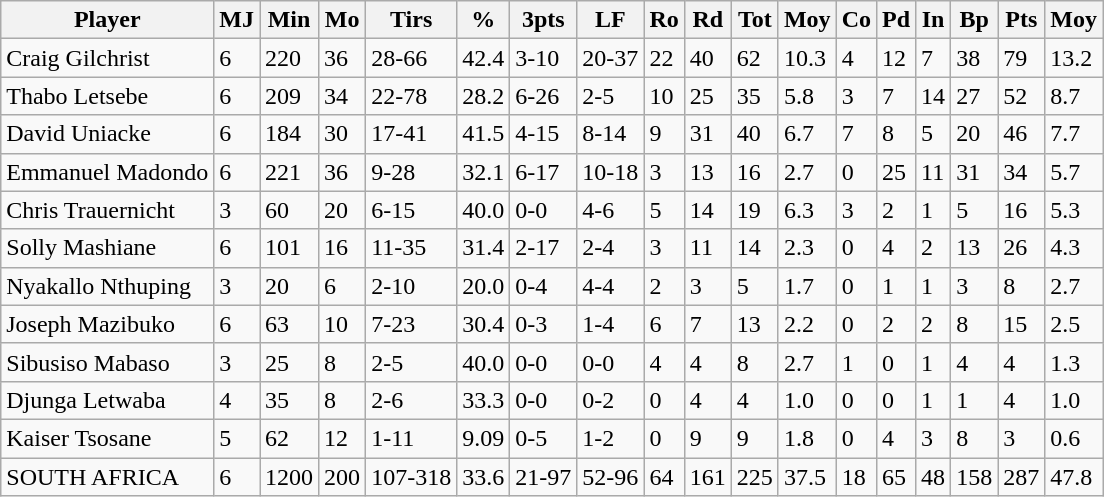<table class="wikitable">
<tr>
<th>Player</th>
<th>MJ</th>
<th>Min</th>
<th>Mo</th>
<th>Tirs</th>
<th>%</th>
<th>3pts</th>
<th>LF</th>
<th>Ro</th>
<th>Rd</th>
<th>Tot</th>
<th>Moy</th>
<th>Co</th>
<th>Pd</th>
<th>In</th>
<th>Bp</th>
<th>Pts</th>
<th>Moy</th>
</tr>
<tr>
<td>Craig Gilchrist</td>
<td>6</td>
<td>220</td>
<td>36</td>
<td>28-66</td>
<td>42.4</td>
<td>3-10</td>
<td>20-37</td>
<td>22</td>
<td>40</td>
<td>62</td>
<td>10.3</td>
<td>4</td>
<td>12</td>
<td>7</td>
<td>38</td>
<td>79</td>
<td>13.2</td>
</tr>
<tr>
<td>Thabo Letsebe</td>
<td>6</td>
<td>209</td>
<td>34</td>
<td>22-78</td>
<td>28.2</td>
<td>6-26</td>
<td>2-5</td>
<td>10</td>
<td>25</td>
<td>35</td>
<td>5.8</td>
<td>3</td>
<td>7</td>
<td>14</td>
<td>27</td>
<td>52</td>
<td>8.7</td>
</tr>
<tr>
<td>David Uniacke</td>
<td>6</td>
<td>184</td>
<td>30</td>
<td>17-41</td>
<td>41.5</td>
<td>4-15</td>
<td>8-14</td>
<td>9</td>
<td>31</td>
<td>40</td>
<td>6.7</td>
<td>7</td>
<td>8</td>
<td>5</td>
<td>20</td>
<td>46</td>
<td>7.7</td>
</tr>
<tr>
<td>Emmanuel Madondo</td>
<td>6</td>
<td>221</td>
<td>36</td>
<td>9-28</td>
<td>32.1</td>
<td>6-17</td>
<td>10-18</td>
<td>3</td>
<td>13</td>
<td>16</td>
<td>2.7</td>
<td>0</td>
<td>25</td>
<td>11</td>
<td>31</td>
<td>34</td>
<td>5.7</td>
</tr>
<tr>
<td>Chris Trauernicht</td>
<td>3</td>
<td>60</td>
<td>20</td>
<td>6-15</td>
<td>40.0</td>
<td>0-0</td>
<td>4-6</td>
<td>5</td>
<td>14</td>
<td>19</td>
<td>6.3</td>
<td>3</td>
<td>2</td>
<td>1</td>
<td>5</td>
<td>16</td>
<td>5.3</td>
</tr>
<tr>
<td>Solly Mashiane</td>
<td>6</td>
<td>101</td>
<td>16</td>
<td>11-35</td>
<td>31.4</td>
<td>2-17</td>
<td>2-4</td>
<td>3</td>
<td>11</td>
<td>14</td>
<td>2.3</td>
<td>0</td>
<td>4</td>
<td>2</td>
<td>13</td>
<td>26</td>
<td>4.3</td>
</tr>
<tr>
<td>Nyakallo Nthuping</td>
<td>3</td>
<td>20</td>
<td>6</td>
<td>2-10</td>
<td>20.0</td>
<td>0-4</td>
<td>4-4</td>
<td>2</td>
<td>3</td>
<td>5</td>
<td>1.7</td>
<td>0</td>
<td>1</td>
<td>1</td>
<td>3</td>
<td>8</td>
<td>2.7</td>
</tr>
<tr>
<td>Joseph Mazibuko</td>
<td>6</td>
<td>63</td>
<td>10</td>
<td>7-23</td>
<td>30.4</td>
<td>0-3</td>
<td>1-4</td>
<td>6</td>
<td>7</td>
<td>13</td>
<td>2.2</td>
<td>0</td>
<td>2</td>
<td>2</td>
<td>8</td>
<td>15</td>
<td>2.5</td>
</tr>
<tr>
<td>Sibusiso Mabaso</td>
<td>3</td>
<td>25</td>
<td>8</td>
<td>2-5</td>
<td>40.0</td>
<td>0-0</td>
<td>0-0</td>
<td>4</td>
<td>4</td>
<td>8</td>
<td>2.7</td>
<td>1</td>
<td>0</td>
<td>1</td>
<td>4</td>
<td>4</td>
<td>1.3</td>
</tr>
<tr>
<td>Djunga Letwaba</td>
<td>4</td>
<td>35</td>
<td>8</td>
<td>2-6</td>
<td>33.3</td>
<td>0-0</td>
<td>0-2</td>
<td>0</td>
<td>4</td>
<td>4</td>
<td>1.0</td>
<td>0</td>
<td>0</td>
<td>1</td>
<td>1</td>
<td>4</td>
<td>1.0</td>
</tr>
<tr>
<td>Kaiser Tsosane</td>
<td>5</td>
<td>62</td>
<td>12</td>
<td>1-11</td>
<td>9.09</td>
<td>0-5</td>
<td>1-2</td>
<td>0</td>
<td>9</td>
<td>9</td>
<td>1.8</td>
<td>0</td>
<td>4</td>
<td>3</td>
<td>8</td>
<td>3</td>
<td>0.6</td>
</tr>
<tr>
<td>SOUTH AFRICA</td>
<td>6</td>
<td>1200</td>
<td>200</td>
<td>107-318</td>
<td>33.6</td>
<td>21-97</td>
<td>52-96</td>
<td>64</td>
<td>161</td>
<td>225</td>
<td>37.5</td>
<td>18</td>
<td>65</td>
<td>48</td>
<td>158</td>
<td>287</td>
<td>47.8</td>
</tr>
</table>
